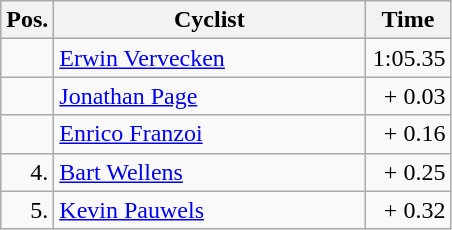<table class="wikitable">
<tr>
<th width=20>Pos.</th>
<th width=200>Cyclist</th>
<th width=50>Time</th>
</tr>
<tr>
<td align=right></td>
<td> <a href='#'>Erwin Vervecken</a></td>
<td align=right>1:05.35</td>
</tr>
<tr>
<td align=right></td>
<td> <a href='#'>Jonathan Page</a></td>
<td align=right>+ 0.03</td>
</tr>
<tr>
<td align=right></td>
<td> <a href='#'>Enrico Franzoi</a></td>
<td align=right>+ 0.16</td>
</tr>
<tr>
<td align=right>4.</td>
<td> <a href='#'>Bart Wellens</a></td>
<td align=right>+ 0.25</td>
</tr>
<tr>
<td align=right>5.</td>
<td> <a href='#'>Kevin Pauwels</a></td>
<td align=right>+ 0.32</td>
</tr>
</table>
